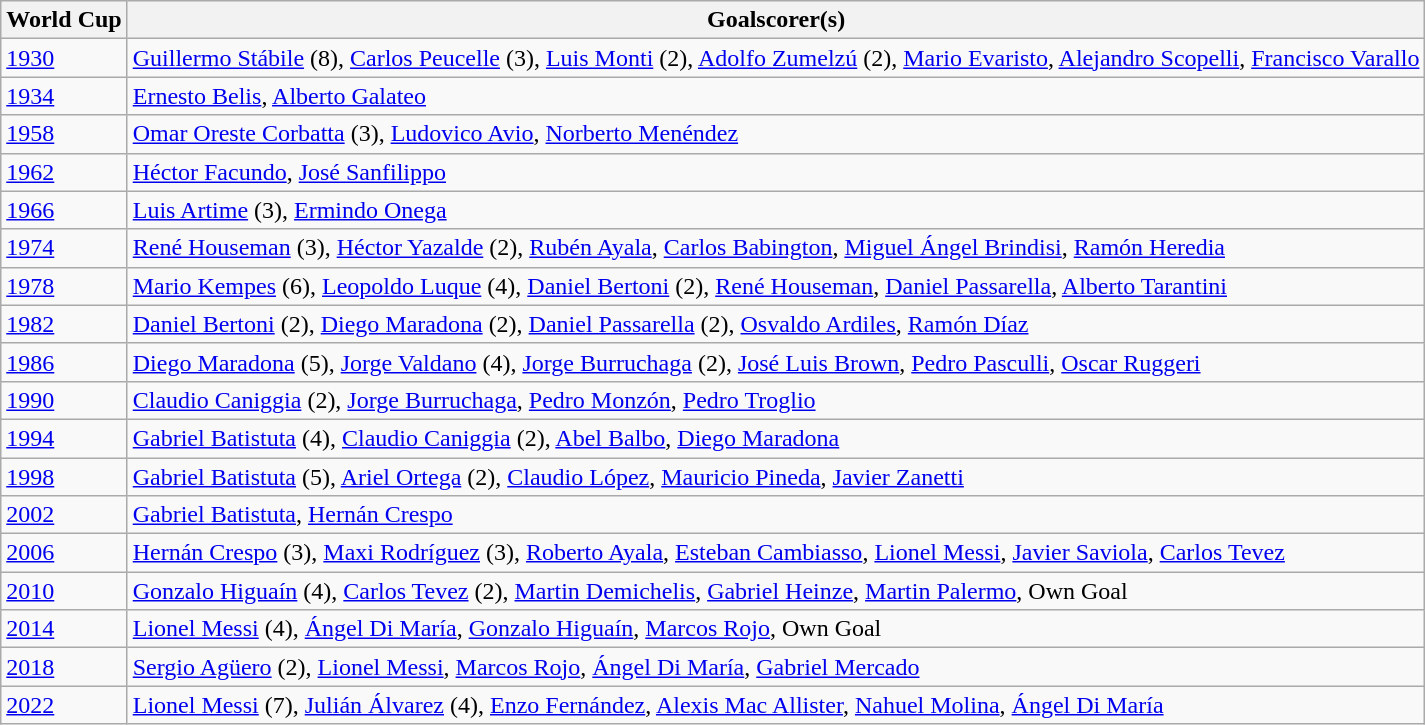<table class="wikitable">
<tr>
<th>World Cup</th>
<th>Goalscorer(s)</th>
</tr>
<tr>
<td><a href='#'>1930</a></td>
<td align=left><a href='#'>Guillermo Stábile</a> (8), <a href='#'>Carlos Peucelle</a> (3), <a href='#'>Luis Monti</a> (2), <a href='#'>Adolfo Zumelzú</a> (2), <a href='#'>Mario Evaristo</a>, <a href='#'>Alejandro Scopelli</a>, <a href='#'>Francisco Varallo</a></td>
</tr>
<tr>
<td><a href='#'>1934</a></td>
<td align=left><a href='#'>Ernesto Belis</a>, <a href='#'>Alberto Galateo</a></td>
</tr>
<tr>
<td><a href='#'>1958</a></td>
<td align=left><a href='#'>Omar Oreste Corbatta</a> (3), <a href='#'>Ludovico Avio</a>, <a href='#'>Norberto Menéndez</a></td>
</tr>
<tr>
<td><a href='#'>1962</a></td>
<td align=left><a href='#'>Héctor Facundo</a>, <a href='#'>José Sanfilippo</a></td>
</tr>
<tr>
<td><a href='#'>1966</a></td>
<td align=left><a href='#'>Luis Artime</a> (3), <a href='#'>Ermindo Onega</a></td>
</tr>
<tr>
<td><a href='#'>1974</a></td>
<td align=left><a href='#'>René Houseman</a> (3), <a href='#'>Héctor Yazalde</a> (2), <a href='#'>Rubén Ayala</a>, <a href='#'>Carlos Babington</a>, <a href='#'>Miguel Ángel Brindisi</a>, <a href='#'>Ramón Heredia</a></td>
</tr>
<tr>
<td><a href='#'>1978</a></td>
<td align=left><a href='#'>Mario Kempes</a> (6), <a href='#'>Leopoldo Luque</a> (4), <a href='#'>Daniel Bertoni</a> (2), <a href='#'>René Houseman</a>, <a href='#'>Daniel Passarella</a>, <a href='#'>Alberto Tarantini</a></td>
</tr>
<tr>
<td><a href='#'>1982</a></td>
<td align=left><a href='#'>Daniel Bertoni</a> (2), <a href='#'>Diego Maradona</a> (2), <a href='#'>Daniel Passarella</a> (2), <a href='#'>Osvaldo Ardiles</a>, <a href='#'>Ramón Díaz</a></td>
</tr>
<tr>
<td><a href='#'>1986</a></td>
<td align=left><a href='#'>Diego Maradona</a> (5), <a href='#'>Jorge Valdano</a> (4), <a href='#'>Jorge Burruchaga</a> (2), <a href='#'>José Luis Brown</a>, <a href='#'>Pedro Pasculli</a>, <a href='#'>Oscar Ruggeri</a></td>
</tr>
<tr>
<td><a href='#'>1990</a></td>
<td align=left><a href='#'>Claudio Caniggia</a> (2), <a href='#'>Jorge Burruchaga</a>, <a href='#'>Pedro Monzón</a>, <a href='#'>Pedro Troglio</a></td>
</tr>
<tr>
<td><a href='#'>1994</a></td>
<td align=left><a href='#'>Gabriel Batistuta</a> (4), <a href='#'>Claudio Caniggia</a> (2), <a href='#'>Abel Balbo</a>, <a href='#'>Diego Maradona</a></td>
</tr>
<tr>
<td><a href='#'>1998</a></td>
<td align=left><a href='#'>Gabriel Batistuta</a> (5), <a href='#'>Ariel Ortega</a> (2), <a href='#'>Claudio López</a>, <a href='#'>Mauricio Pineda</a>, <a href='#'>Javier Zanetti</a></td>
</tr>
<tr>
<td><a href='#'>2002</a></td>
<td align=left><a href='#'>Gabriel Batistuta</a>, <a href='#'>Hernán Crespo</a></td>
</tr>
<tr>
<td><a href='#'>2006</a></td>
<td align=left><a href='#'>Hernán Crespo</a> (3), <a href='#'>Maxi Rodríguez</a> (3), <a href='#'>Roberto Ayala</a>, <a href='#'>Esteban Cambiasso</a>, <a href='#'>Lionel Messi</a>, <a href='#'>Javier Saviola</a>, <a href='#'>Carlos Tevez</a></td>
</tr>
<tr>
<td><a href='#'>2010</a></td>
<td align=left><a href='#'>Gonzalo Higuaín</a> (4), <a href='#'>Carlos Tevez</a> (2), <a href='#'>Martin Demichelis</a>, <a href='#'>Gabriel Heinze</a>, <a href='#'>Martin Palermo</a>, Own Goal</td>
</tr>
<tr>
<td><a href='#'>2014</a></td>
<td align=left><a href='#'>Lionel Messi</a> (4),  <a href='#'>Ángel Di María</a>, <a href='#'>Gonzalo Higuaín</a>, <a href='#'>Marcos Rojo</a>, Own Goal</td>
</tr>
<tr>
<td><a href='#'>2018</a></td>
<td align=left><a href='#'>Sergio Agüero</a> (2), <a href='#'>Lionel Messi</a>, <a href='#'>Marcos Rojo</a>, <a href='#'>Ángel Di María</a>, <a href='#'>Gabriel Mercado</a></td>
</tr>
<tr>
<td><a href='#'>2022</a></td>
<td align=left><a href='#'>Lionel Messi</a> (7), <a href='#'>Julián Álvarez</a> (4), <a href='#'>Enzo Fernández</a>, <a href='#'>Alexis Mac Allister</a>, <a href='#'>Nahuel Molina</a>, <a href='#'>Ángel Di María</a></td>
</tr>
</table>
